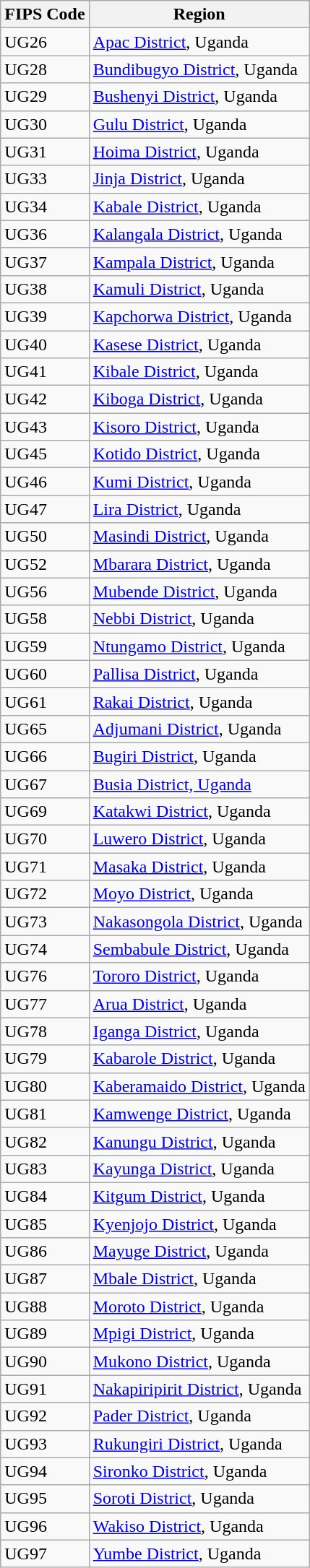<table class="wikitable">
<tr>
<th>FIPS Code</th>
<th>Region</th>
</tr>
<tr>
<td>UG26</td>
<td><a href='#'>Apac District</a>, Uganda</td>
</tr>
<tr>
<td>UG28</td>
<td><a href='#'>Bundibugyo District</a>, Uganda</td>
</tr>
<tr>
<td>UG29</td>
<td><a href='#'>Bushenyi District</a>, Uganda</td>
</tr>
<tr>
<td>UG30</td>
<td><a href='#'>Gulu District</a>, Uganda</td>
</tr>
<tr>
<td>UG31</td>
<td><a href='#'>Hoima District</a>, Uganda</td>
</tr>
<tr>
<td>UG33</td>
<td><a href='#'>Jinja District</a>, Uganda</td>
</tr>
<tr>
<td>UG34</td>
<td><a href='#'>Kabale District</a>, Uganda</td>
</tr>
<tr>
<td>UG36</td>
<td><a href='#'>Kalangala District</a>, Uganda</td>
</tr>
<tr>
<td>UG37</td>
<td><a href='#'>Kampala District</a>, Uganda</td>
</tr>
<tr>
<td>UG38</td>
<td><a href='#'>Kamuli District</a>, Uganda</td>
</tr>
<tr>
<td>UG39</td>
<td><a href='#'>Kapchorwa District</a>, Uganda</td>
</tr>
<tr>
<td>UG40</td>
<td><a href='#'>Kasese District</a>, Uganda</td>
</tr>
<tr>
<td>UG41</td>
<td><a href='#'>Kibale District</a>, Uganda</td>
</tr>
<tr>
<td>UG42</td>
<td><a href='#'>Kiboga District</a>, Uganda</td>
</tr>
<tr>
<td>UG43</td>
<td><a href='#'>Kisoro District</a>, Uganda</td>
</tr>
<tr>
<td>UG45</td>
<td><a href='#'>Kotido District</a>, Uganda</td>
</tr>
<tr>
<td>UG46</td>
<td><a href='#'>Kumi District</a>, Uganda</td>
</tr>
<tr>
<td>UG47</td>
<td><a href='#'>Lira District</a>, Uganda</td>
</tr>
<tr>
<td>UG50</td>
<td><a href='#'>Masindi District</a>, Uganda</td>
</tr>
<tr>
<td>UG52</td>
<td><a href='#'>Mbarara District</a>, Uganda</td>
</tr>
<tr>
<td>UG56</td>
<td><a href='#'>Mubende District</a>, Uganda</td>
</tr>
<tr>
<td>UG58</td>
<td><a href='#'>Nebbi District</a>, Uganda</td>
</tr>
<tr>
<td>UG59</td>
<td><a href='#'>Ntungamo District</a>, Uganda</td>
</tr>
<tr>
<td>UG60</td>
<td><a href='#'>Pallisa District</a>, Uganda</td>
</tr>
<tr>
<td>UG61</td>
<td><a href='#'>Rakai District</a>, Uganda</td>
</tr>
<tr>
<td>UG65</td>
<td><a href='#'>Adjumani District</a>, Uganda</td>
</tr>
<tr>
<td>UG66</td>
<td><a href='#'>Bugiri District</a>, Uganda</td>
</tr>
<tr>
<td>UG67</td>
<td><a href='#'>Busia District, Uganda</a></td>
</tr>
<tr>
<td>UG69</td>
<td><a href='#'>Katakwi District</a>, Uganda</td>
</tr>
<tr>
<td>UG70</td>
<td><a href='#'>Luwero District</a>, Uganda</td>
</tr>
<tr>
<td>UG71</td>
<td><a href='#'>Masaka District</a>, Uganda</td>
</tr>
<tr>
<td>UG72</td>
<td><a href='#'>Moyo District</a>, Uganda</td>
</tr>
<tr>
<td>UG73</td>
<td><a href='#'>Nakasongola District</a>, Uganda</td>
</tr>
<tr>
<td>UG74</td>
<td><a href='#'>Sembabule District</a>, Uganda</td>
</tr>
<tr>
<td>UG76</td>
<td><a href='#'>Tororo District</a>, Uganda</td>
</tr>
<tr>
<td>UG77</td>
<td><a href='#'>Arua District</a>, Uganda</td>
</tr>
<tr>
<td>UG78</td>
<td><a href='#'>Iganga District</a>, Uganda</td>
</tr>
<tr>
<td>UG79</td>
<td><a href='#'>Kabarole District</a>, Uganda</td>
</tr>
<tr>
<td>UG80</td>
<td><a href='#'>Kaberamaido District</a>, Uganda</td>
</tr>
<tr>
<td>UG81</td>
<td><a href='#'>Kamwenge District</a>, Uganda</td>
</tr>
<tr>
<td>UG82</td>
<td><a href='#'>Kanungu District</a>, Uganda</td>
</tr>
<tr>
<td>UG83</td>
<td><a href='#'>Kayunga District</a>, Uganda</td>
</tr>
<tr>
<td>UG84</td>
<td><a href='#'>Kitgum District</a>, Uganda</td>
</tr>
<tr>
<td>UG85</td>
<td><a href='#'>Kyenjojo District</a>, Uganda</td>
</tr>
<tr>
<td>UG86</td>
<td><a href='#'>Mayuge District</a>, Uganda</td>
</tr>
<tr>
<td>UG87</td>
<td><a href='#'>Mbale District</a>, Uganda</td>
</tr>
<tr>
<td>UG88</td>
<td><a href='#'>Moroto District</a>, Uganda</td>
</tr>
<tr>
<td>UG89</td>
<td><a href='#'>Mpigi District</a>, Uganda</td>
</tr>
<tr>
<td>UG90</td>
<td><a href='#'>Mukono District</a>, Uganda</td>
</tr>
<tr>
<td>UG91</td>
<td><a href='#'>Nakapiripirit District</a>, Uganda</td>
</tr>
<tr>
<td>UG92</td>
<td><a href='#'>Pader District</a>, Uganda</td>
</tr>
<tr>
<td>UG93</td>
<td><a href='#'>Rukungiri District</a>, Uganda</td>
</tr>
<tr>
<td>UG94</td>
<td><a href='#'>Sironko District</a>, Uganda</td>
</tr>
<tr>
<td>UG95</td>
<td><a href='#'>Soroti District</a>, Uganda</td>
</tr>
<tr>
<td>UG96</td>
<td><a href='#'>Wakiso District</a>, Uganda</td>
</tr>
<tr>
<td>UG97</td>
<td><a href='#'>Yumbe District</a>, Uganda</td>
</tr>
</table>
